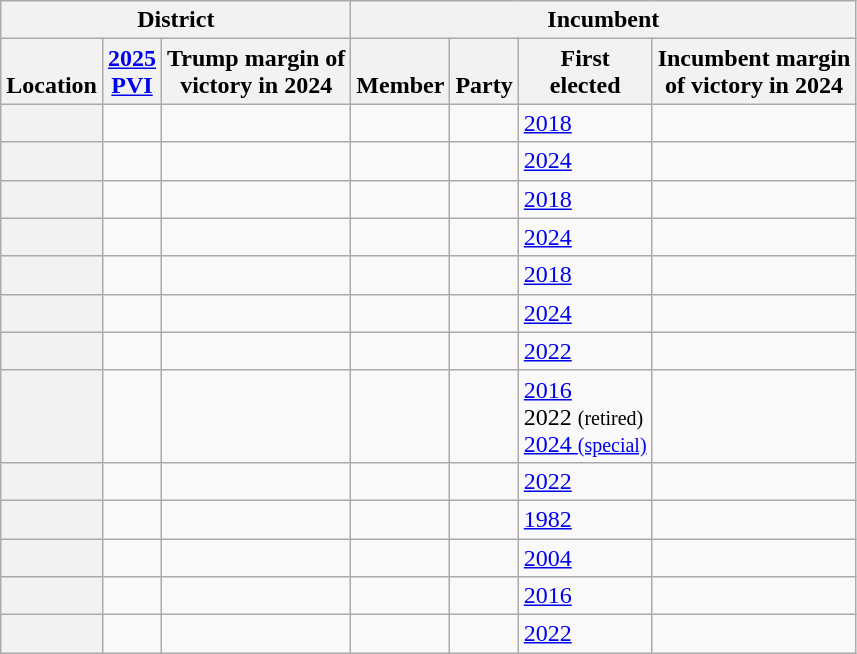<table class="wikitable sortable">
<tr>
<th colspan=3>District</th>
<th colspan="4">Incumbent</th>
</tr>
<tr valign=bottom>
<th>Location</th>
<th><a href='#'>2025<br>PVI</a></th>
<th>Trump margin of<br>victory in 2024</th>
<th>Member</th>
<th>Party</th>
<th>First<br>elected</th>
<th>Incumbent margin<br>of victory in 2024</th>
</tr>
<tr>
<th></th>
<td></td>
<td></td>
<td></td>
<td></td>
<td><a href='#'>2018</a></td>
<td></td>
</tr>
<tr>
<th></th>
<td></td>
<td></td>
<td></td>
<td></td>
<td><a href='#'>2024</a></td>
<td></td>
</tr>
<tr>
<th></th>
<td></td>
<td></td>
<td></td>
<td></td>
<td><a href='#'>2018</a></td>
<td></td>
</tr>
<tr>
<th></th>
<td></td>
<td></td>
<td></td>
<td></td>
<td><a href='#'>2024</a></td>
<td></td>
</tr>
<tr>
<th></th>
<td></td>
<td></td>
<td></td>
<td></td>
<td><a href='#'>2018</a></td>
<td></td>
</tr>
<tr>
<th></th>
<td></td>
<td></td>
<td></td>
<td></td>
<td><a href='#'>2024</a></td>
<td></td>
</tr>
<tr>
<th></th>
<td></td>
<td></td>
<td></td>
<td></td>
<td><a href='#'>2022</a></td>
<td></td>
</tr>
<tr>
<th></th>
<td></td>
<td></td>
<td></td>
<td></td>
<td><a href='#'>2016</a><br>2022 <small>(retired)</small><br><a href='#'>2024 <small>(special)</small></a></td>
<td></td>
</tr>
<tr>
<th></th>
<td></td>
<td></td>
<td></td>
<td></td>
<td><a href='#'>2022</a></td>
<td></td>
</tr>
<tr>
<th></th>
<td></td>
<td></td>
<td></td>
<td></td>
<td><a href='#'>1982</a></td>
<td></td>
</tr>
<tr>
<th></th>
<td></td>
<td></td>
<td></td>
<td></td>
<td><a href='#'>2004</a></td>
<td></td>
</tr>
<tr>
<th></th>
<td></td>
<td></td>
<td></td>
<td></td>
<td><a href='#'>2016</a></td>
<td></td>
</tr>
<tr>
<th></th>
<td></td>
<td></td>
<td></td>
<td></td>
<td><a href='#'>2022</a></td>
<td></td>
</tr>
</table>
